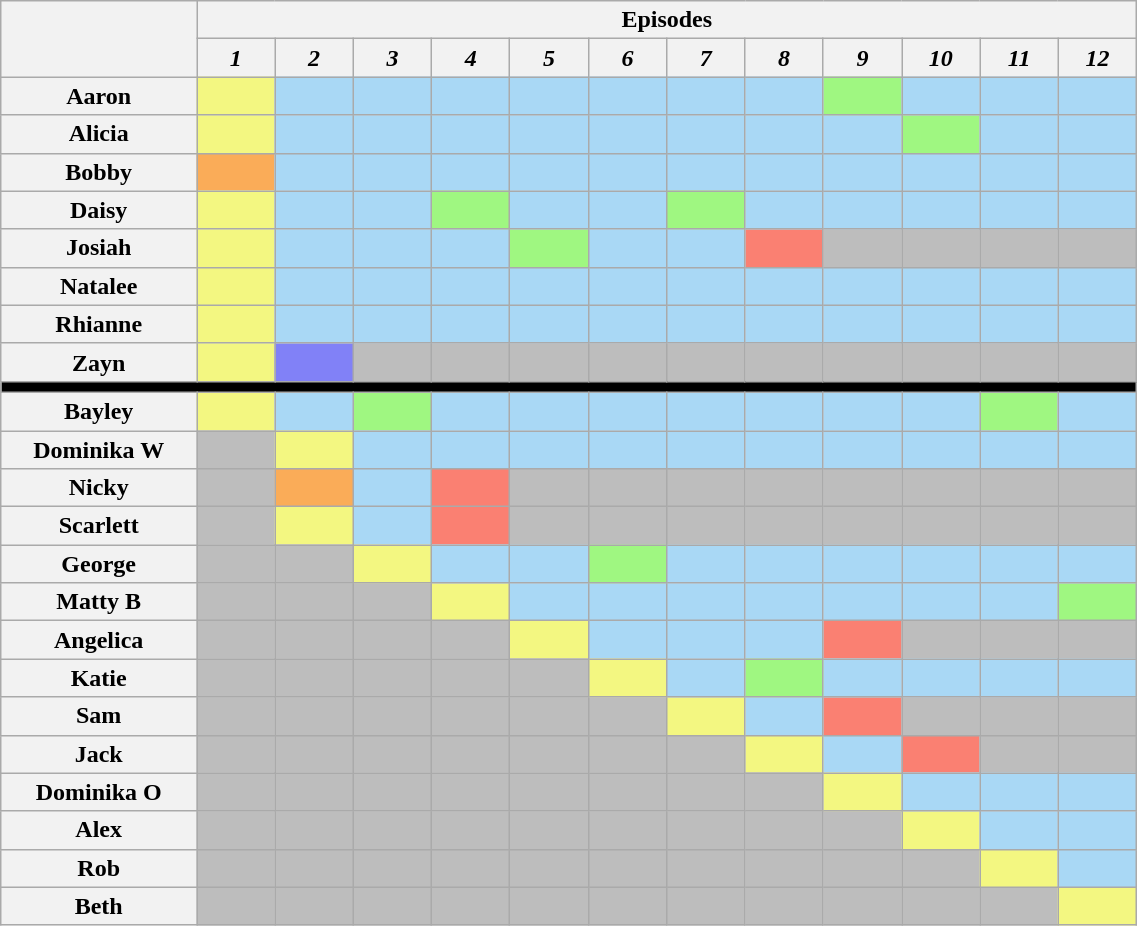<table class="wikitable" style="text-align:center; width:60%;">
<tr>
<th rowspan="2" style="width:15%;"></th>
<th colspan="12" style="text-align:center;">Episodes</th>
</tr>
<tr>
<th style="text-align:center; width:6%;"><em>1</em></th>
<th style="text-align:center; width:6%;"><em>2</em></th>
<th style="text-align:center; width:6%;"><em>3</em></th>
<th style="text-align:center; width:6%;"><em>4</em></th>
<th style="text-align:center; width:6%;"><em>5</em></th>
<th style="text-align:center; width:6%;"><em>6</em></th>
<th style="text-align:center; width:6%;"><em>7</em></th>
<th style="text-align:center; width:6%;"><em>8</em></th>
<th style="text-align:center; width:6%;"><em>9</em></th>
<th style="text-align:center; width:6%;"><em>10</em></th>
<th style="text-align:center; width:6%;"><em>11</em></th>
<th style="text-align:center; width:6%;"><em>12</em></th>
</tr>
<tr>
<th>Aaron</th>
<td style="background:#F3F781;"></td>
<td style="background:#A9D8F5;"></td>
<td style="background:#A9D8F5;"></td>
<td style="background:#A9D8F5;"></td>
<td style="background:#A9D8F5;"></td>
<td style="background:#A9D8F5;"></td>
<td style="background:#A9D8F5;"></td>
<td style="background:#A9D8F5;"></td>
<td style="background:#9FF781;"></td>
<td style="background:#A9D8F5;"></td>
<td style="background:#A9D8F5;"></td>
<td style="background:#A9D8F5;"></td>
</tr>
<tr>
<th>Alicia</th>
<td style="background:#F3F781;"></td>
<td style="background:#A9D8F5;"></td>
<td style="background:#A9D8F5;"></td>
<td style="background:#A9D8F5;"></td>
<td style="background:#A9D8F5;"></td>
<td style="background:#A9D8F5;"></td>
<td style="background:#A9D8F5;"></td>
<td style="background:#A9D8F5;"></td>
<td style="background:#A9D8F5;"></td>
<td style="background:#9FF781;"></td>
<td style="background:#A9D8F5;"></td>
<td style="background:#A9D8F5;"></td>
</tr>
<tr>
<th>Bobby</th>
<td style="background:#FAAC58;"></td>
<td style="background:#A9D8F5;"></td>
<td style="background:#A9D8F5;"></td>
<td style="background:#A9D8F5;"></td>
<td style="background:#A9D8F5;"></td>
<td style="background:#A9D8F5;"></td>
<td style="background:#A9D8F5;"></td>
<td style="background:#A9D8F5;"></td>
<td style="background:#A9D8F5;"></td>
<td style="background:#A9D8F5;"></td>
<td style="background:#A9D8F5;"></td>
<td style="background:#A9D8F5;"></td>
</tr>
<tr>
<th>Daisy</th>
<td style="background:#F3F781;"></td>
<td style="background:#A9D8F5;"></td>
<td style="background:#A9D8F5;"></td>
<td style="background:#9FF781;"></td>
<td style="background:#A9D8F5;"></td>
<td style="background:#A9D8F5;"></td>
<td style="background:#9FF781;"></td>
<td style="background:#A9D8F5;"></td>
<td style="background:#A9D8F5;"></td>
<td style="background:#A9D8F5;"></td>
<td style="background:#A9D8F5;"></td>
<td style="background:#A9D8F5;"></td>
</tr>
<tr>
<th>Josiah</th>
<td style="background:#F3F781;"></td>
<td style="background:#A9D8F5;"></td>
<td style="background:#A9D8F5;"></td>
<td style="background:#A9D8F5;"></td>
<td style="background:#9FF781;"></td>
<td style="background:#A9D8F5;"></td>
<td style="background:#A9D8F5;"></td>
<th style="background:#FA8072;"></th>
<td style="background:#BDBDBD;"></td>
<td style="background:#BDBDBD;"></td>
<td style="background:#BDBDBD;"></td>
<td style="background:#BDBDBD;"></td>
</tr>
<tr>
<th>Natalee</th>
<td style="background:#F3F781;"></td>
<td style="background:#A9D8F5;"></td>
<td style="background:#A9D8F5;"></td>
<td style="background:#A9D8F5;"></td>
<td style="background:#A9D8F5;"></td>
<td style="background:#A9D8F5;"></td>
<td style="background:#A9D8F5;"></td>
<td style="background:#A9D8F5;"></td>
<td style="background:#A9D8F5;"></td>
<td style="background:#A9D8F5;"></td>
<td style="background:#A9D8F5;"></td>
<td style="background:#A9D8F5;"></td>
</tr>
<tr>
<th>Rhianne</th>
<td style="background:#F3F781;"></td>
<td style="background:#A9D8F5;"></td>
<td style="background:#A9D8F5;"></td>
<td style="background:#A9D8F5;"></td>
<td style="background:#A9D8F5;"></td>
<td style="background:#A9D8F5;"></td>
<td style="background:#A9D8F5;"></td>
<td style="background:#A9D8F5;"></td>
<td style="background:#A9D8F5;"></td>
<td style="background:#A9D8F5;"></td>
<td style="background:#A9D8F5;"></td>
<td style="background:#A9D8F5;"></td>
</tr>
<tr>
<th>Zayn</th>
<td style="background:#F3F781;"></td>
<td style="background:#8181F7;"></td>
<td style="background:#BDBDBD;"></td>
<td style="background:#BDBDBD;"></td>
<td style="background:#BDBDBD;"></td>
<td style="background:#BDBDBD;"></td>
<td style="background:#BDBDBD;"></td>
<td style="background:#BDBDBD;"></td>
<td style="background:#BDBDBD;"></td>
<td style="background:#BDBDBD;"></td>
<td style="background:#BDBDBD;"></td>
<td style="background:#BDBDBD;"></td>
</tr>
<tr>
<th style="background:#000;" colspan="13"></th>
</tr>
<tr>
<th>Bayley</th>
<td style="background:#F3F781;"></td>
<td style="background:#A9D8F5;"></td>
<td style="background:#9FF781;"></td>
<td style="background:#A9D8F5;"></td>
<td style="background:#A9D8F5;"></td>
<td style="background:#A9D8F5;"></td>
<td style="background:#A9D8F5;"></td>
<td style="background:#A9D8F5;"></td>
<td style="background:#A9D8F5;"></td>
<td style="background:#A9D8F5;"></td>
<td style="background:#9FF781;"></td>
<td style="background:#A9D8F5;"></td>
</tr>
<tr>
<th>Dominika W</th>
<td style="background:#BDBDBD;"></td>
<td style="background:#F3F781;"></td>
<td style="background:#A9D8F5;"></td>
<td style="background:#A9D8F5;"></td>
<td style="background:#A9D8F5;"></td>
<td style="background:#A9D8F5;"></td>
<td style="background:#A9D8F5;"></td>
<td style="background:#A9D8F5;"></td>
<td style="background:#A9D8F5;"></td>
<td style="background:#A9D8F5;"></td>
<td style="background:#A9D8F5;"></td>
<td style="background:#A9D8F5;"></td>
</tr>
<tr>
<th>Nicky</th>
<td style="background:#BDBDBD;"></td>
<td style="background:#FAAC58;"></td>
<td style="background:#A9D8F5;"></td>
<td style="background:#FA8072;"></td>
<td style="background:#BDBDBD;"></td>
<td style="background:#BDBDBD;"></td>
<td style="background:#BDBDBD;"></td>
<td style="background:#BDBDBD;"></td>
<td style="background:#BDBDBD;"></td>
<td style="background:#BDBDBD;"></td>
<td style="background:#BDBDBD;"></td>
<td style="background:#BDBDBD;"></td>
</tr>
<tr>
<th>Scarlett</th>
<td style="background:#BDBDBD;"></td>
<td style="background:#F3F781;"></td>
<td style="background:#A9D8F5;"></td>
<td style="background:#FA8072;"></td>
<td style="background:#BDBDBD;"></td>
<td style="background:#BDBDBD;"></td>
<td style="background:#BDBDBD;"></td>
<td style="background:#BDBDBD;"></td>
<td style="background:#BDBDBD;"></td>
<td style="background:#BDBDBD;"></td>
<td style="background:#BDBDBD;"></td>
<td style="background:#BDBDBD;"></td>
</tr>
<tr>
<th>George</th>
<td style="background:#BDBDBD;"></td>
<td style="background:#BDBDBD;"></td>
<td style="background:#F3F781;"></td>
<td style="background:#A9D8F5;"></td>
<td style="background:#A9D8F5;"></td>
<td style="background:#9FF781;"></td>
<td style="background:#A9D8F5;"></td>
<td style="background:#A9D8F5;"></td>
<td style="background:#A9D8F5;"></td>
<td style="background:#A9D8F5;"></td>
<td style="background:#A9D8F5;"></td>
<td style="background:#A9D8F5;"></td>
</tr>
<tr>
<th>Matty B</th>
<td style="background:#BDBDBD;"></td>
<td style="background:#BDBDBD;"></td>
<td style="background:#BDBDBD;"></td>
<td style="background:#F3F781;"></td>
<td style="background:#A9D8F5;"></td>
<td style="background:#A9D8F5;"></td>
<td style="background:#A9D8F5;"></td>
<td style="background:#A9D8F5;"></td>
<td style="background:#A9D8F5;"></td>
<td style="background:#A9D8F5;"></td>
<td style="background:#A9D8F5;"></td>
<td style="background:#9FF781;"></td>
</tr>
<tr>
<th>Angelica</th>
<td style="background:#BDBDBD;"></td>
<td style="background:#BDBDBD;"></td>
<td style="background:#BDBDBD;"></td>
<td style="background:#BDBDBD;"></td>
<td style="background:#F3F781;"></td>
<td style="background:#A9D8F5;"></td>
<td style="background:#A9D8F5;"></td>
<td style="background:#A9D8F5;"></td>
<td style="background:#FA8072;"></td>
<td style="background:#BDBDBD;"></td>
<td style="background:#BDBDBD;"></td>
<td style="background:#BDBDBD;"></td>
</tr>
<tr>
<th>Katie</th>
<td style="background:#BDBDBD;"></td>
<td style="background:#BDBDBD;"></td>
<td style="background:#BDBDBD;"></td>
<td style="background:#BDBDBD;"></td>
<td style="background:#BDBDBD;"></td>
<td style="background:#F3F781;"></td>
<td style="background:#A9D8F5;"></td>
<td style="background:#9FF781;"></td>
<td style="background:#A9D8F5;"></td>
<td style="background:#A9D8F5;"></td>
<td style="background:#A9D8F5;"></td>
<td style="background:#A9D8F5;"></td>
</tr>
<tr>
<th>Sam</th>
<td style="background:#BDBDBD;"></td>
<td style="background:#BDBDBD;"></td>
<td style="background:#BDBDBD;"></td>
<td style="background:#BDBDBD;"></td>
<td style="background:#BDBDBD;"></td>
<td style="background:#BDBDBD;"></td>
<td style="background:#F3F781;"></td>
<td style="background:#A9D8F5;"></td>
<td style="background:#FA8072;"></td>
<td style="background:#BDBDBD;"></td>
<td style="background:#BDBDBD;"></td>
<td style="background:#BDBDBD;"></td>
</tr>
<tr>
<th>Jack</th>
<td style="background:#BDBDBD;"></td>
<td style="background:#BDBDBD;"></td>
<td style="background:#BDBDBD;"></td>
<td style="background:#BDBDBD;"></td>
<td style="background:#BDBDBD;"></td>
<td style="background:#BDBDBD;"></td>
<td style="background:#BDBDBD;"></td>
<td style="background:#F3F781;"></td>
<td style="background:#A9D8F5;"></td>
<td style="background:#FA8072;"></td>
<td style="background:#BDBDBD;"></td>
<td style="background:#BDBDBD;"></td>
</tr>
<tr>
<th>Dominika O</th>
<td style="background:#BDBDBD;"></td>
<td style="background:#BDBDBD;"></td>
<td style="background:#BDBDBD;"></td>
<td style="background:#BDBDBD;"></td>
<td style="background:#BDBDBD;"></td>
<td style="background:#BDBDBD;"></td>
<td style="background:#BDBDBD;"></td>
<td style="background:#BDBDBD;"></td>
<td style="background:#F3F781;"></td>
<td style="background:#A9D8F5;"></td>
<td style="background:#A9D8F5;"></td>
<td style="background:#A9D8F5;"></td>
</tr>
<tr>
<th>Alex</th>
<td style="background:#BDBDBD;"></td>
<td style="background:#BDBDBD;"></td>
<td style="background:#BDBDBD;"></td>
<td style="background:#BDBDBD;"></td>
<td style="background:#BDBDBD;"></td>
<td style="background:#BDBDBD;"></td>
<td style="background:#BDBDBD;"></td>
<td style="background:#BDBDBD;"></td>
<td style="background:#BDBDBD;"></td>
<td style="background:#F3F781;"></td>
<td style="background:#A9D8F5;"></td>
<td style="background:#A9D8F5;"></td>
</tr>
<tr>
<th>Rob</th>
<td style="background:#BDBDBD;"></td>
<td style="background:#BDBDBD;"></td>
<td style="background:#BDBDBD;"></td>
<td style="background:#BDBDBD;"></td>
<td style="background:#BDBDBD;"></td>
<td style="background:#BDBDBD;"></td>
<td style="background:#BDBDBD;"></td>
<td style="background:#BDBDBD;"></td>
<td style="background:#BDBDBD;"></td>
<td style="background:#BDBDBD;"></td>
<td style="background:#F3F781;"></td>
<td style="background:#A9D8F5;"></td>
</tr>
<tr>
<th>Beth</th>
<td style="background:#BDBDBD;"></td>
<td style="background:#BDBDBD;"></td>
<td style="background:#BDBDBD;"></td>
<td style="background:#BDBDBD;"></td>
<td style="background:#BDBDBD;"></td>
<td style="background:#BDBDBD;"></td>
<td style="background:#BDBDBD;"></td>
<td style="background:#BDBDBD;"></td>
<td style="background:#BDBDBD;"></td>
<td style="background:#BDBDBD;"></td>
<td style="background:#BDBDBD;"></td>
<td style="background:#F3F781;"></td>
</tr>
</table>
